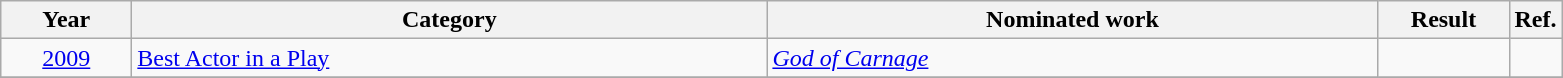<table class=wikitable>
<tr>
<th scope="col" style="width:5em;">Year</th>
<th scope="col" style="width:26em;">Category</th>
<th scope="col" style="width:25em;">Nominated work</th>
<th scope="col" style="width:5em;">Result</th>
<th>Ref.</th>
</tr>
<tr>
<td style="text-align:center;"><a href='#'>2009</a></td>
<td><a href='#'>Best Actor in a Play</a></td>
<td><em><a href='#'>God of Carnage</a></em></td>
<td></td>
<td style="text-align:center;"></td>
</tr>
<tr>
</tr>
</table>
